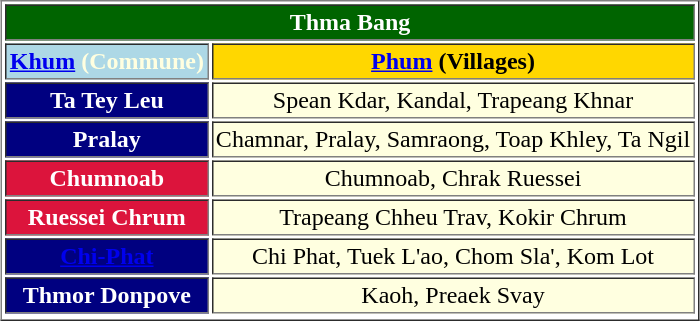<table border="1" cellpadding="2" align="center">
<tr>
<td colspan="3" align="center" style="background:darkgreen; color:white"><strong>Thma Bang</strong></td>
</tr>
<tr>
<th style="background:lightblue; color:lightyellow"><a href='#'>Khum</a> (Commune)</th>
<th style="background:gold; color:black"><a href='#'>Phum</a> (Villages)</th>
</tr>
<tr>
<td style="background:navy; color:white" align="center"><strong>Ta Tey Leu</strong></td>
<td style="background:lightyellow" align="center">Spean Kdar, Kandal, Trapeang Khnar</td>
</tr>
<tr>
<td style="background:navy; color:white" align="center"><strong>Pralay</strong></td>
<td style="background:lightyellow" align="center">Chamnar, Pralay, Samraong, Toap Khley, Ta Ngil</td>
</tr>
<tr>
<td style="background:crimson; color:white" align="center"><strong>Chumnoab</strong></td>
<td style="background:lightyellow" align="center">Chumnoab, Chrak Ruessei</td>
</tr>
<tr>
<td style="background:crimson; color:white" align="center"><strong>Ruessei Chrum</strong></td>
<td style="background:lightyellow" align="center">Trapeang Chheu Trav, Kokir Chrum</td>
</tr>
<tr>
<td style="background:navy; color:white" align="center"><strong><a href='#'>Chi-Phat</a></strong></td>
<td style="background:lightyellow" align="center">Chi Phat, Tuek L'ao, Chom Sla', Kom Lot</td>
</tr>
<tr>
<td style="background:navy; color:white" align="center"><strong>Thmor Donpove</strong></td>
<td style="background:lightyellow" align="center">Kaoh, Preaek Svay</td>
</tr>
<tr>
</tr>
</table>
